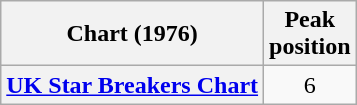<table class="wikitable plainrowheaders" style="text-align:center">
<tr>
<th>Chart (1976)</th>
<th>Peak<br>position</th>
</tr>
<tr>
<th scope="row"><a href='#'>UK Star Breakers Chart</a></th>
<td>6</td>
</tr>
</table>
